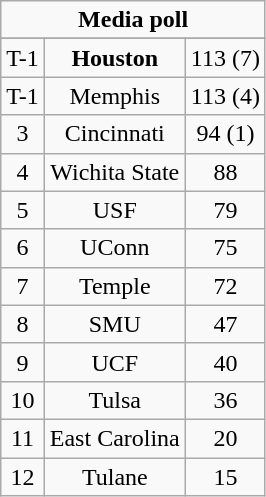<table class="wikitable">
<tr align="center">
<td align="center" Colspan="3"><strong>Media poll</strong></td>
</tr>
<tr align="center">
</tr>
<tr align="center">
<td>T-1</td>
<td><strong>Houston</strong></td>
<td>113 (7)</td>
</tr>
<tr align="center">
<td>T-1</td>
<td>Memphis</td>
<td>113 (4)</td>
</tr>
<tr align="center">
<td>3</td>
<td>Cincinnati</td>
<td>94 (1)</td>
</tr>
<tr align="center">
<td>4</td>
<td>Wichita State</td>
<td>88</td>
</tr>
<tr align="center">
<td>5</td>
<td>USF</td>
<td>79</td>
</tr>
<tr align="center">
<td>6</td>
<td>UConn</td>
<td>75</td>
</tr>
<tr align="center">
<td>7</td>
<td>Temple</td>
<td>72</td>
</tr>
<tr align="center">
<td>8</td>
<td>SMU</td>
<td>47</td>
</tr>
<tr align="center">
<td>9</td>
<td>UCF</td>
<td>40</td>
</tr>
<tr align="center">
<td>10</td>
<td>Tulsa</td>
<td>36</td>
</tr>
<tr align="center">
<td>11</td>
<td>East Carolina</td>
<td>20</td>
</tr>
<tr align="center">
<td>12</td>
<td>Tulane</td>
<td>15</td>
</tr>
</table>
